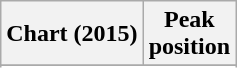<table class="wikitable sortable" border="1">
<tr>
<th>Chart (2015)</th>
<th>Peak<br>position</th>
</tr>
<tr>
</tr>
<tr>
</tr>
</table>
